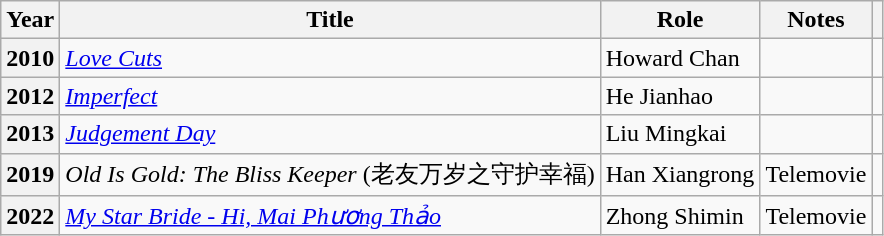<table class="wikitable sortable plainrowheaders">
<tr>
<th scope="col">Year</th>
<th scope="col">Title</th>
<th scope="col">Role</th>
<th scope="col" class="unsortable">Notes</th>
<th scope="col" class="unsortable"></th>
</tr>
<tr>
<th scope="row">2010</th>
<td><em><a href='#'>Love Cuts</a></em></td>
<td>Howard Chan</td>
<td></td>
<td></td>
</tr>
<tr>
<th scope="row">2012</th>
<td><em><a href='#'>Imperfect</a></em></td>
<td>He Jianhao</td>
<td></td>
<td></td>
</tr>
<tr>
<th scope="row">2013</th>
<td><em><a href='#'>Judgement Day</a></em></td>
<td>Liu Mingkai</td>
<td></td>
<td></td>
</tr>
<tr>
<th scope="row">2019</th>
<td><em>Old Is Gold: The Bliss Keeper</em> (老友万岁之守护幸福)</td>
<td>Han Xiangrong</td>
<td>Telemovie</td>
<td></td>
</tr>
<tr>
<th scope="row">2022</th>
<td><em><a href='#'>My Star Bride - Hi, Mai Phương Thảo</a></em></td>
<td>Zhong Shimin</td>
<td>Telemovie</td>
<td></td>
</tr>
</table>
